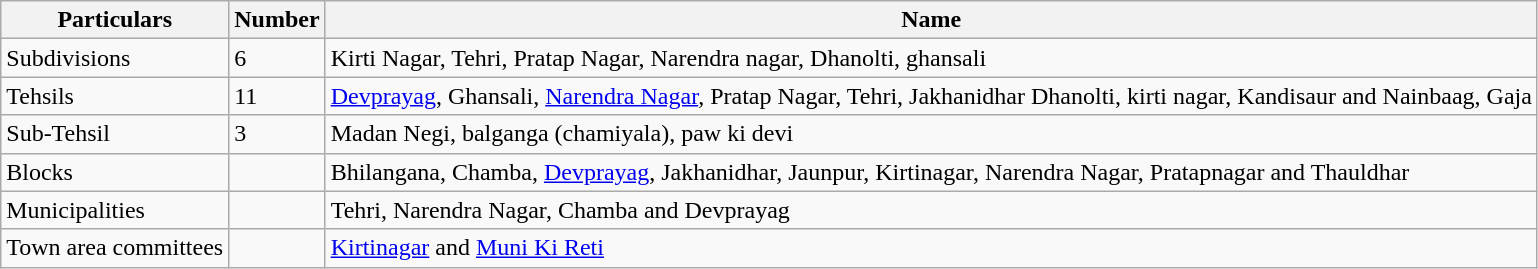<table class="wikitable">
<tr>
<th>Particulars</th>
<th>Number</th>
<th>Name</th>
</tr>
<tr>
<td>Subdivisions</td>
<td>6</td>
<td>Kirti Nagar, Tehri, Pratap Nagar, Narendra nagar,  Dhanolti, ghansali</td>
</tr>
<tr>
<td>Tehsils</td>
<td>11</td>
<td><a href='#'>Devprayag</a>, Ghansali, <a href='#'>Narendra Nagar</a>, Pratap Nagar, Tehri, Jakhanidhar  Dhanolti, kirti nagar, Kandisaur and Nainbaag, Gaja</td>
</tr>
<tr>
<td>Sub-Tehsil</td>
<td>3</td>
<td>Madan Negi, balganga (chamiyala), paw ki devi</td>
</tr>
<tr>
<td>Blocks</td>
<td></td>
<td>Bhilangana, Chamba, <a href='#'>Devprayag</a>, Jakhanidhar, Jaunpur, Kirtinagar, Narendra Nagar, Pratapnagar and Thauldhar</td>
</tr>
<tr>
<td>Municipalities</td>
<td></td>
<td>Tehri, Narendra Nagar, Chamba and Devprayag</td>
</tr>
<tr>
<td>Town area committees</td>
<td></td>
<td><a href='#'>Kirtinagar</a> and <a href='#'>Muni Ki Reti</a></td>
</tr>
</table>
